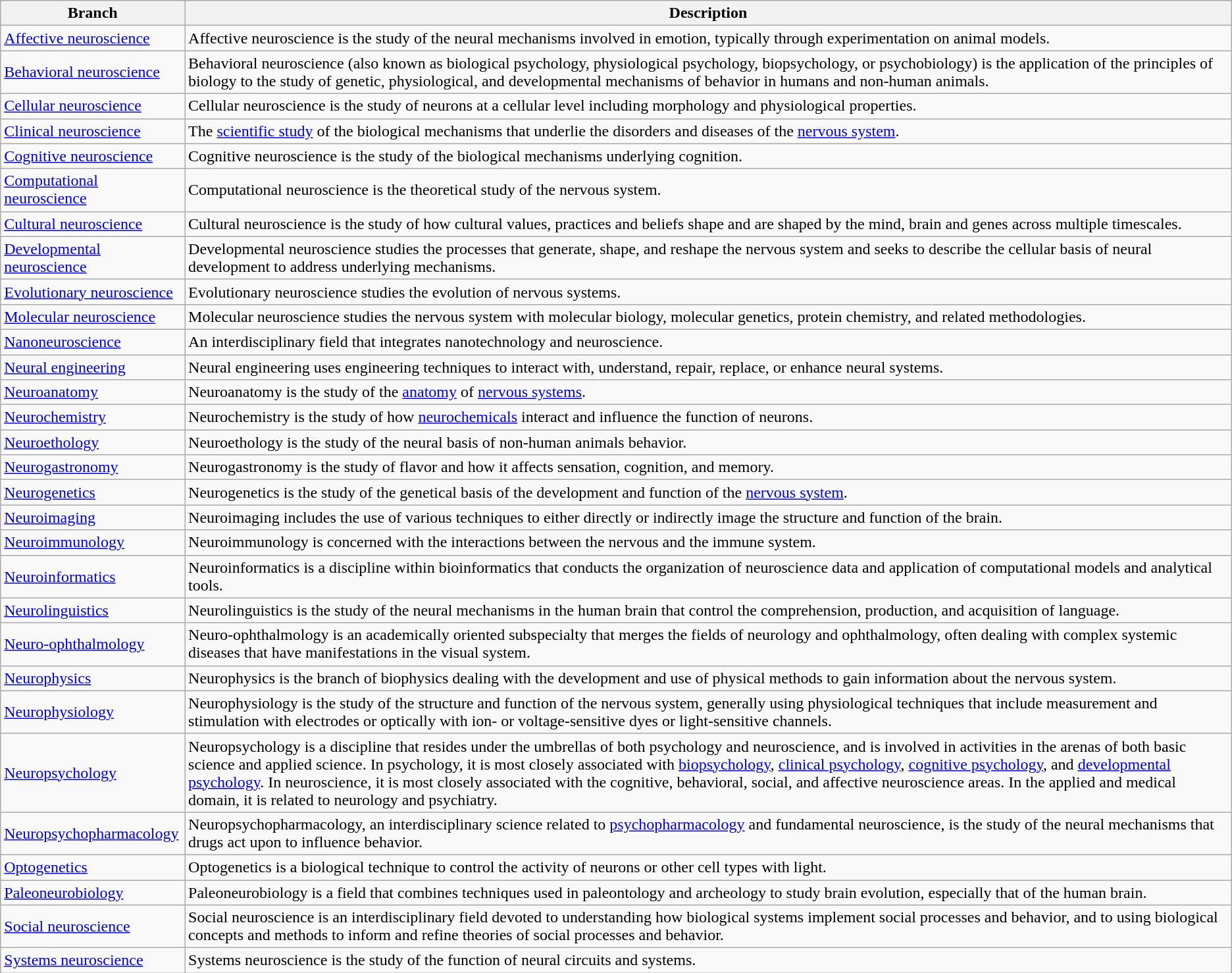<table class="wikitable">
<tr>
<th>Branch</th>
<th>Description</th>
</tr>
<tr>
<td><a href='#'>Affective neuroscience</a></td>
<td>Affective neuroscience is the study of the neural mechanisms involved in emotion, typically through experimentation on animal models.</td>
</tr>
<tr>
<td><a href='#'>Behavioral neuroscience</a></td>
<td>Behavioral neuroscience (also known as biological psychology, physiological psychology, biopsychology, or psychobiology) is the application of the principles of biology to the study of genetic, physiological, and developmental mechanisms of behavior in humans and non-human animals.</td>
</tr>
<tr>
<td><a href='#'>Cellular neuroscience</a></td>
<td>Cellular neuroscience is the study of neurons at a cellular level including morphology and physiological properties.</td>
</tr>
<tr>
<td><a href='#'>Clinical neuroscience</a></td>
<td>The <a href='#'>scientific study</a> of the biological mechanisms that underlie the disorders and diseases of the <a href='#'>nervous system</a>.</td>
</tr>
<tr>
<td><a href='#'>Cognitive neuroscience</a></td>
<td>Cognitive neuroscience is the study of the biological mechanisms underlying cognition.</td>
</tr>
<tr>
<td><a href='#'>Computational neuroscience</a></td>
<td>Computational neuroscience is the theoretical study of the nervous system.</td>
</tr>
<tr>
<td><a href='#'>Cultural neuroscience</a></td>
<td>Cultural neuroscience is the study of how cultural values, practices and beliefs shape and are shaped by the mind, brain and genes across multiple timescales.</td>
</tr>
<tr>
<td><a href='#'>Developmental neuroscience</a></td>
<td>Developmental neuroscience studies the processes that generate, shape, and reshape the nervous system and seeks to describe the cellular basis of neural development to address underlying mechanisms.</td>
</tr>
<tr>
<td><a href='#'>Evolutionary neuroscience</a></td>
<td>Evolutionary neuroscience studies the evolution of nervous systems.</td>
</tr>
<tr>
<td><a href='#'>Molecular neuroscience</a></td>
<td>Molecular neuroscience studies the nervous system with molecular biology, molecular genetics, protein chemistry, and related methodologies.</td>
</tr>
<tr>
<td><a href='#'>Nanoneuroscience</a></td>
<td>An interdisciplinary field that integrates nanotechnology and neuroscience.</td>
</tr>
<tr>
<td><a href='#'>Neural engineering</a></td>
<td>Neural engineering uses engineering techniques to interact with, understand, repair, replace, or enhance neural systems.</td>
</tr>
<tr>
<td><a href='#'>Neuroanatomy</a></td>
<td>Neuroanatomy is the study of the <a href='#'>anatomy</a> of <a href='#'>nervous systems</a>.</td>
</tr>
<tr>
<td><a href='#'>Neurochemistry</a></td>
<td>Neurochemistry is the study of how <a href='#'>neurochemicals</a> interact and influence the function of neurons.</td>
</tr>
<tr>
<td><a href='#'>Neuroethology</a></td>
<td>Neuroethology is the study of the neural basis of non-human animals behavior.</td>
</tr>
<tr>
<td><a href='#'>Neurogastronomy</a></td>
<td>Neurogastronomy is the study of flavor and how it affects sensation, cognition, and memory.</td>
</tr>
<tr>
<td><a href='#'>Neurogenetics</a></td>
<td>Neurogenetics is the study of the genetical basis of the development and function of the <a href='#'>nervous system</a>.</td>
</tr>
<tr>
<td><a href='#'>Neuroimaging</a></td>
<td>Neuroimaging includes the use of various techniques to either directly or indirectly image the structure and function of the brain.</td>
</tr>
<tr>
<td><a href='#'>Neuroimmunology</a></td>
<td>Neuroimmunology is concerned with the interactions between the nervous and the immune system.</td>
</tr>
<tr>
<td><a href='#'>Neuroinformatics</a></td>
<td>Neuroinformatics is a discipline within bioinformatics that conducts the organization of neuroscience data and application of computational models and analytical tools.</td>
</tr>
<tr>
<td><a href='#'>Neurolinguistics</a></td>
<td>Neurolinguistics is the study of the neural mechanisms in the human brain that control the comprehension, production, and acquisition of language.</td>
</tr>
<tr>
<td><a href='#'>Neuro-ophthalmology</a></td>
<td>Neuro-ophthalmology is an academically oriented subspecialty that merges the fields of neurology and ophthalmology, often dealing with complex systemic diseases that have manifestations in the visual system.</td>
</tr>
<tr>
<td><a href='#'>Neurophysics</a></td>
<td>Neurophysics is the branch of biophysics dealing with the development and use of physical methods to gain information about the nervous system.</td>
</tr>
<tr>
<td><a href='#'>Neurophysiology</a></td>
<td>Neurophysiology is the study of the structure and function of the nervous system, generally using physiological techniques that include measurement and stimulation with electrodes or optically with ion- or voltage-sensitive dyes or light-sensitive channels.</td>
</tr>
<tr>
<td><a href='#'>Neuropsychology</a></td>
<td>Neuropsychology is a discipline that resides under the umbrellas of both psychology and neuroscience, and is involved in activities in the arenas of both basic science and applied science. In psychology, it is most closely associated with <a href='#'>biopsychology</a>, <a href='#'>clinical psychology</a>, <a href='#'>cognitive psychology</a>, and <a href='#'>developmental psychology</a>. In neuroscience, it is most closely associated with the cognitive, behavioral, social, and affective neuroscience areas. In the applied and medical domain, it is related to neurology and psychiatry.</td>
</tr>
<tr>
<td><a href='#'>Neuropsychopharmacology</a></td>
<td>Neuropsychopharmacology, an interdisciplinary science related to <a href='#'>psychopharmacology</a> and fundamental neuroscience, is the study of the neural mechanisms that drugs act upon to influence behavior.</td>
</tr>
<tr>
<td><a href='#'>Optogenetics</a></td>
<td>Optogenetics is a biological technique to control the activity of neurons or other cell types with light.</td>
</tr>
<tr>
<td><a href='#'>Paleoneurobiology</a></td>
<td>Paleoneurobiology is a field that combines techniques used in paleontology and archeology to study brain evolution, especially that of the human brain.</td>
</tr>
<tr>
<td><a href='#'>Social neuroscience</a></td>
<td>Social neuroscience is an interdisciplinary field devoted to understanding how biological systems implement social processes and behavior, and to using biological concepts and methods to inform and refine theories of social processes and behavior.</td>
</tr>
<tr>
<td><a href='#'>Systems neuroscience</a></td>
<td>Systems neuroscience is the study of the function of neural circuits and systems.</td>
</tr>
</table>
